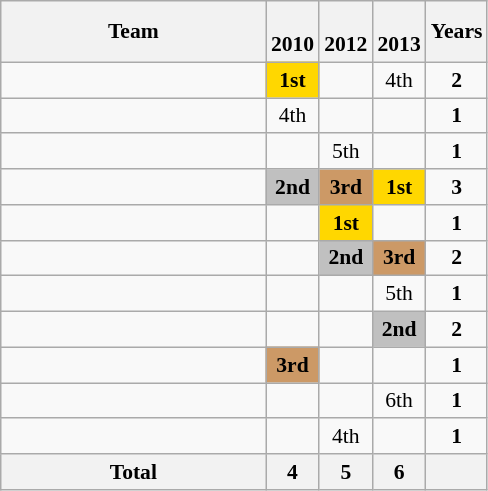<table class="wikitable" style="text-align:center; font-size:90%">
<tr>
<th width=170>Team</th>
<th><br>2010</th>
<th><br>2012</th>
<th><br>2013</th>
<th>Years</th>
</tr>
<tr>
<td align=left></td>
<td bgcolor=gold><strong>1st</strong></td>
<td></td>
<td>4th</td>
<td><strong>2</strong></td>
</tr>
<tr>
<td align=left></td>
<td>4th</td>
<td></td>
<td></td>
<td><strong>1</strong></td>
</tr>
<tr>
<td align=left></td>
<td></td>
<td>5th</td>
<td></td>
<td><strong>1</strong></td>
</tr>
<tr>
<td align=left></td>
<td bgcolor=silver><strong>2nd</strong></td>
<td bgcolor=cc9966><strong>3rd</strong></td>
<td bgcolor=gold><strong>1st</strong></td>
<td><strong>3</strong></td>
</tr>
<tr>
<td align=left></td>
<td></td>
<td bgcolor=gold><strong>1st</strong></td>
<td></td>
<td><strong>1</strong></td>
</tr>
<tr>
<td align=left></td>
<td></td>
<td bgcolor=silver><strong>2nd</strong></td>
<td bgcolor=cc9966><strong>3rd</strong></td>
<td><strong>2</strong></td>
</tr>
<tr>
<td align=left></td>
<td></td>
<td></td>
<td>5th</td>
<td><strong>1</strong></td>
</tr>
<tr>
<td align=left></td>
<td></td>
<td></td>
<td bgcolor=silver><strong>2nd</strong></td>
<td><strong>2</strong></td>
</tr>
<tr>
<td align=left></td>
<td bgcolor=cc9966><strong>3rd</strong></td>
<td></td>
<td></td>
<td><strong>1</strong></td>
</tr>
<tr>
<td align=left></td>
<td></td>
<td></td>
<td>6th</td>
<td><strong>1</strong></td>
</tr>
<tr>
<td align=left></td>
<td></td>
<td>4th</td>
<td></td>
<td><strong>1</strong></td>
</tr>
<tr>
<th>Total</th>
<th>4</th>
<th>5</th>
<th>6</th>
<th></th>
</tr>
</table>
